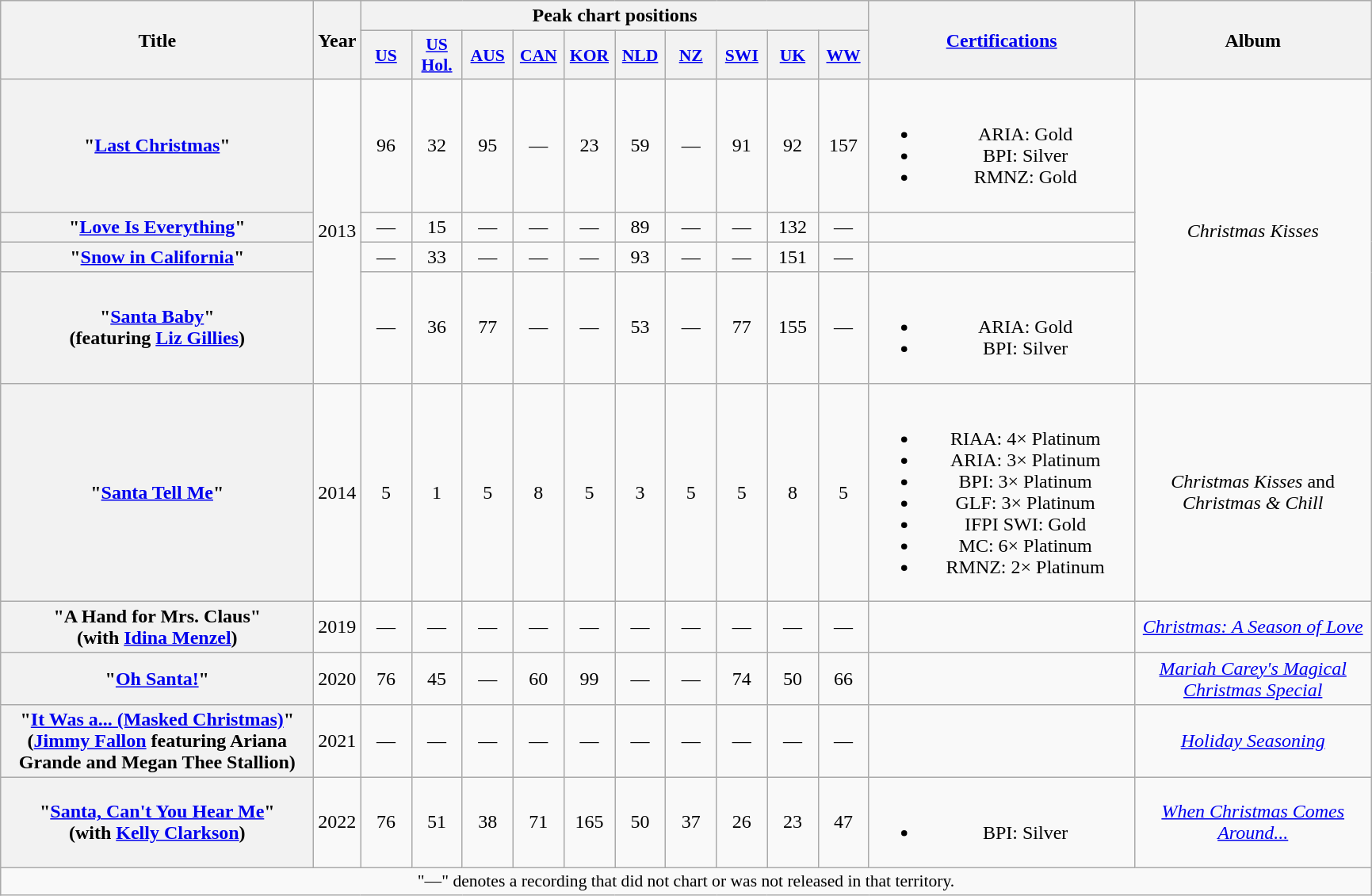<table class="wikitable plainrowheaders" style="text-align:center;">
<tr>
<th scope="col" rowspan="2" style="width:16em;">Title</th>
<th scope="col" rowspan="2" style="width:1em;">Year</th>
<th colspan="10" scope="col">Peak chart positions</th>
<th scope="col" rowspan="2" style="width:13.5em;"><a href='#'>Certifications</a></th>
<th scope="col" rowspan="2" style="width:12em;">Album</th>
</tr>
<tr>
<th scope="col" style="width:2.5em;font-size:90%;"><a href='#'>US</a><br></th>
<th scope="col" style="width:2.5em;font-size:90%;"><a href='#'>US<br>Hol.</a><br></th>
<th scope="col" style="width:2.5em;font-size:90%;"><a href='#'>AUS</a><br></th>
<th scope="col" style="width:2.5em;font-size:90%;"><a href='#'>CAN</a><br></th>
<th scope="col" style="width:2.5em;font-size:90%;"><a href='#'>KOR</a><br></th>
<th scope="col" style="width:2.5em;font-size:90%;"><a href='#'>NLD</a><br></th>
<th scope="col" style="width:2.5em;font-size:90%;"><a href='#'>NZ</a><br></th>
<th scope="col" style="width:2.5em;font-size:90%;"><a href='#'>SWI</a><br></th>
<th scope="col" style="width:2.5em;font-size:90%;"><a href='#'>UK</a><br></th>
<th scope="col" style="width:2.5em;font-size:90%;"><a href='#'>WW</a><br></th>
</tr>
<tr>
<th scope="row">"<a href='#'>Last Christmas</a>"</th>
<td rowspan="4">2013</td>
<td>96</td>
<td>32</td>
<td>95</td>
<td>—</td>
<td>23</td>
<td>59</td>
<td>—</td>
<td>91</td>
<td>92</td>
<td>157</td>
<td><br><ul><li>ARIA: Gold</li><li>BPI: Silver</li><li>RMNZ: Gold</li></ul></td>
<td rowspan="4"><em>Christmas Kisses</em></td>
</tr>
<tr>
<th scope="row">"<a href='#'>Love Is Everything</a>"</th>
<td>—</td>
<td>15</td>
<td>—</td>
<td>—</td>
<td>—</td>
<td>89</td>
<td>—</td>
<td>—</td>
<td>132</td>
<td>—</td>
<td></td>
</tr>
<tr>
<th scope="row">"<a href='#'>Snow in California</a>"</th>
<td>—</td>
<td>33</td>
<td>—</td>
<td>—</td>
<td>—</td>
<td>93</td>
<td>—</td>
<td>—</td>
<td>151</td>
<td>—</td>
<td></td>
</tr>
<tr>
<th scope="row">"<a href='#'>Santa Baby</a>"<br><span>(featuring <a href='#'>Liz Gillies</a>)</span></th>
<td>—</td>
<td>36</td>
<td>77</td>
<td>—</td>
<td>—</td>
<td>53</td>
<td>—</td>
<td>77</td>
<td>155</td>
<td>—</td>
<td><br><ul><li>ARIA: Gold</li><li>BPI: Silver</li></ul></td>
</tr>
<tr>
<th scope="row">"<a href='#'>Santa Tell Me</a>"</th>
<td>2014</td>
<td>5</td>
<td>1</td>
<td>5</td>
<td>8</td>
<td>5</td>
<td>3</td>
<td>5</td>
<td>5</td>
<td>8</td>
<td>5</td>
<td><br><ul><li>RIAA: 4× Platinum</li><li>ARIA: 3× Platinum</li><li>BPI: 3× Platinum</li><li>GLF: 3× Platinum</li><li>IFPI SWI: Gold</li><li>MC: 6× Platinum</li><li>RMNZ: 2× Platinum</li></ul></td>
<td><em>Christmas Kisses</em> and <em>Christmas & Chill</em></td>
</tr>
<tr>
<th scope="row">"A Hand for Mrs. Claus"<br><span>(with <a href='#'>Idina Menzel</a>)</span></th>
<td>2019</td>
<td>—</td>
<td>—</td>
<td>—</td>
<td>—</td>
<td>—</td>
<td>—</td>
<td>—</td>
<td>—</td>
<td>—</td>
<td>—</td>
<td></td>
<td><em><a href='#'>Christmas: A Season of Love</a></em></td>
</tr>
<tr>
<th scope="row">"<a href='#'>Oh Santa!</a>"<br></th>
<td>2020</td>
<td>76</td>
<td>45</td>
<td>—</td>
<td>60</td>
<td>99</td>
<td>—</td>
<td>—</td>
<td>74</td>
<td>50</td>
<td>66</td>
<td></td>
<td><em><a href='#'>Mariah Carey's Magical Christmas Special</a></em></td>
</tr>
<tr>
<th scope="row">"<a href='#'>It Was a... (Masked Christmas)</a>"<br><span>(<a href='#'>Jimmy Fallon</a> featuring Ariana Grande and Megan Thee Stallion)</span></th>
<td>2021</td>
<td>—</td>
<td>—</td>
<td>—</td>
<td>—</td>
<td>—</td>
<td>—</td>
<td>—</td>
<td>—</td>
<td>—</td>
<td>—</td>
<td></td>
<td><em><a href='#'>Holiday Seasoning</a></em></td>
</tr>
<tr>
<th scope="row">"<a href='#'>Santa, Can't You Hear Me</a>"<br><span>(with <a href='#'>Kelly Clarkson</a>)</span></th>
<td>2022</td>
<td>76</td>
<td>51</td>
<td>38</td>
<td>71</td>
<td>165</td>
<td>50</td>
<td>37</td>
<td>26</td>
<td>23</td>
<td>47</td>
<td><br><ul><li>BPI: Silver</li></ul></td>
<td><em><a href='#'>When Christmas Comes Around...</a></em></td>
</tr>
<tr>
<td colspan="15" style="font-size:90%">"—" denotes a recording that did not chart or was not released in that territory.</td>
</tr>
</table>
